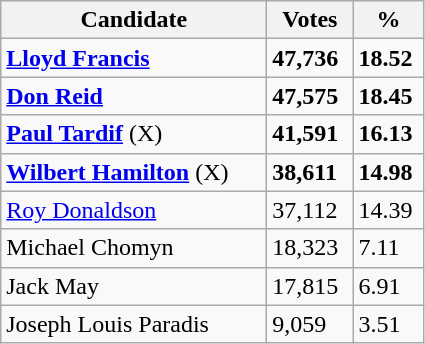<table class="wikitable">
<tr>
<th style="width: 170px">Candidate</th>
<th style="width: 50px">Votes</th>
<th style="width: 40px">%</th>
</tr>
<tr>
<td><strong><a href='#'>Lloyd Francis</a></strong></td>
<td><strong>47,736</strong></td>
<td><strong>18.52</strong></td>
</tr>
<tr>
<td><strong><a href='#'>Don Reid</a></strong></td>
<td><strong>47,575</strong></td>
<td><strong>18.45</strong></td>
</tr>
<tr>
<td><strong><a href='#'>Paul Tardif</a></strong> (X)</td>
<td><strong>41,591</strong></td>
<td><strong>16.13</strong></td>
</tr>
<tr>
<td><strong><a href='#'>Wilbert Hamilton</a></strong> (X)</td>
<td><strong>38,611</strong></td>
<td><strong>14.98</strong></td>
</tr>
<tr>
<td><a href='#'>Roy Donaldson</a></td>
<td>37,112</td>
<td>14.39</td>
</tr>
<tr>
<td>Michael Chomyn</td>
<td>18,323</td>
<td>7.11</td>
</tr>
<tr>
<td>Jack May</td>
<td>17,815</td>
<td>6.91</td>
</tr>
<tr>
<td>Joseph Louis Paradis</td>
<td>9,059</td>
<td>3.51</td>
</tr>
</table>
